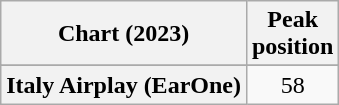<table class="wikitable sortable plainrowheaders" style="text-align:center;">
<tr>
<th scope="col">Chart (2023)</th>
<th scope="col">Peak<br>position</th>
</tr>
<tr>
</tr>
<tr>
<th scope="row">Italy Airplay (EarOne)</th>
<td>58</td>
</tr>
</table>
